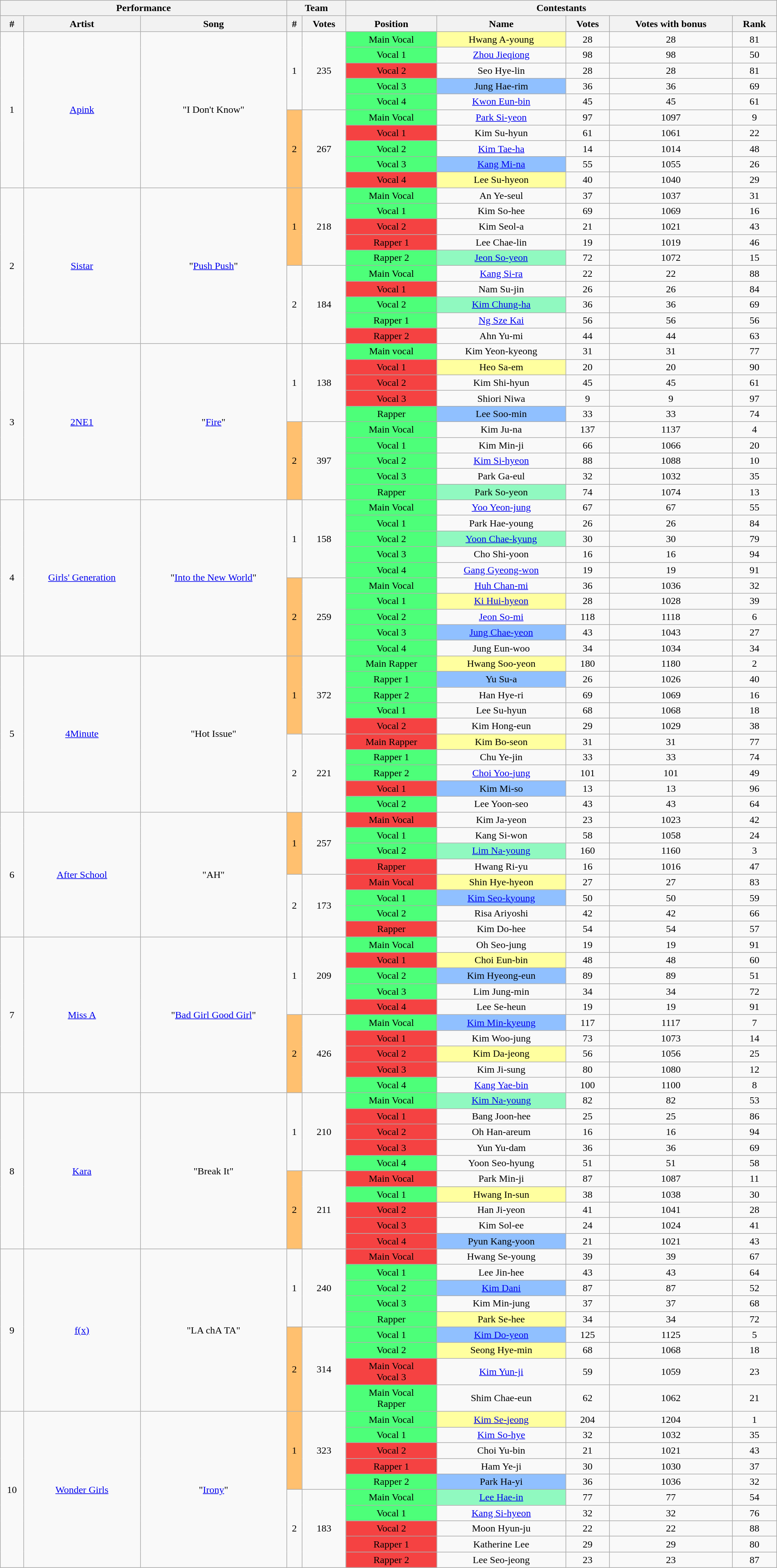<table class="wikitable sortable collapsible" style="width:100%; text-align:center">
<tr>
<th scope="col" colspan="3">Performance</th>
<th scope="col" colspan="2">Team</th>
<th scope="col" colspan="5">Contestants</th>
</tr>
<tr>
<th scope="col">#</th>
<th scope="col" class="unsortable">Artist</th>
<th scope="col" class="unsortable">Song</th>
<th scope="col" class="unsortable">#</th>
<th scope="col">Votes</th>
<th scope="col">Position</th>
<th scope="col">Name</th>
<th scope="col">Votes</th>
<th scope="col">Votes with bonus</th>
<th scope="col">Rank</th>
</tr>
<tr>
<td rowspan="10">1</td>
<td rowspan="10"><a href='#'>Apink</a></td>
<td rowspan="10">"I Don't Know"<br></td>
<td rowspan="5">1</td>
<td rowspan="5">235</td>
<td style="background:#4dff79">Main Vocal</td>
<td style="background:#FFFF9F">Hwang A-young</td>
<td>28</td>
<td>28</td>
<td>81</td>
</tr>
<tr>
<td style="background:#4dff79">Vocal 1</td>
<td><a href='#'>Zhou Jieqiong</a></td>
<td>98</td>
<td>98</td>
<td>50</td>
</tr>
<tr>
<td style="background:#f54242">Vocal 2</td>
<td>Seo Hye-lin</td>
<td>28</td>
<td>28</td>
<td>81</td>
</tr>
<tr>
<td style="background:#4dff79">Vocal 3</td>
<td style="background:#90c0ff">Jung Hae-rim</td>
<td>36</td>
<td>36</td>
<td>69</td>
</tr>
<tr>
<td style="background:#4dff79">Vocal 4</td>
<td><a href='#'>Kwon Eun-bin</a></td>
<td>45</td>
<td>45</td>
<td>61</td>
</tr>
<tr>
<td rowspan="5" style="background:#FFC06F">2</td>
<td rowspan="5">267</td>
<td style="background:#4dff79">Main Vocal</td>
<td><a href='#'>Park Si-yeon</a></td>
<td>97</td>
<td>1097</td>
<td>9</td>
</tr>
<tr>
<td style="background:#f54242">Vocal 1</td>
<td>Kim Su-hyun</td>
<td>61</td>
<td>1061</td>
<td>22</td>
</tr>
<tr>
<td style="background:#4dff79">Vocal 2</td>
<td><a href='#'>Kim Tae-ha</a></td>
<td>14</td>
<td>1014</td>
<td>48</td>
</tr>
<tr>
<td style="background:#4dff79">Vocal 3</td>
<td style="background:#90c0ff"><a href='#'>Kang Mi-na</a></td>
<td>55</td>
<td>1055</td>
<td>26</td>
</tr>
<tr>
<td style="background:#f54242">Vocal 4</td>
<td style="background:#ffff9f">Lee Su-hyeon</td>
<td>40</td>
<td>1040</td>
<td>29</td>
</tr>
<tr>
<td rowspan="10">2</td>
<td rowspan="10"><a href='#'>Sistar</a></td>
<td rowspan="10">"<a href='#'>Push Push</a>"<br></td>
<td rowspan="5" style="background:#FFC06F">1</td>
<td rowspan="5">218</td>
<td style="background:#4dff79">Main Vocal</td>
<td>An Ye-seul</td>
<td>37</td>
<td>1037</td>
<td>31</td>
</tr>
<tr>
<td style="background:#4dff79">Vocal 1</td>
<td>Kim So-hee</td>
<td>69</td>
<td>1069</td>
<td>16</td>
</tr>
<tr>
<td style="background:#f54242">Vocal 2</td>
<td>Kim Seol-a</td>
<td>21</td>
<td>1021</td>
<td>43</td>
</tr>
<tr>
<td style="background:#f54242">Rapper 1</td>
<td>Lee Chae-lin</td>
<td>19</td>
<td>1019</td>
<td>46</td>
</tr>
<tr>
<td style="background:#4dff79">Rapper 2</td>
<td style="background:#90f9c0"><a href='#'>Jeon So-yeon</a></td>
<td>72</td>
<td>1072</td>
<td>15</td>
</tr>
<tr>
<td rowspan="5">2</td>
<td rowspan="5">184</td>
<td style="background:#4dff79">Main Vocal</td>
<td><a href='#'>Kang Si-ra</a></td>
<td>22</td>
<td>22</td>
<td>88</td>
</tr>
<tr>
<td style="background:#f54242">Vocal 1</td>
<td>Nam Su-jin</td>
<td>26</td>
<td>26</td>
<td>84</td>
</tr>
<tr>
<td style="background:#4dff79">Vocal 2</td>
<td style="background:#90f9c0"><a href='#'>Kim Chung-ha</a></td>
<td>36</td>
<td>36</td>
<td>69</td>
</tr>
<tr>
<td style="background:#4dff79">Rapper 1</td>
<td><a href='#'>Ng Sze Kai</a></td>
<td>56</td>
<td>56</td>
<td>56</td>
</tr>
<tr>
<td style="background:#f54242">Rapper 2</td>
<td>Ahn Yu-mi</td>
<td>44</td>
<td>44</td>
<td>63</td>
</tr>
<tr>
<td rowspan="10">3</td>
<td rowspan="10"><a href='#'>2NE1</a></td>
<td rowspan="10">"<a href='#'>Fire</a>"</td>
<td rowspan="5">1</td>
<td rowspan="5">138</td>
<td style="background:#4dff79">Main vocal</td>
<td>Kim Yeon-kyeong</td>
<td>31</td>
<td>31</td>
<td>77</td>
</tr>
<tr>
<td style="background:#f54242">Vocal 1</td>
<td style="background:#ffff9f">Heo Sa-em</td>
<td>20</td>
<td>20</td>
<td>90</td>
</tr>
<tr>
<td style="background:#f54242">Vocal 2</td>
<td>Kim Shi-hyun</td>
<td>45</td>
<td>45</td>
<td>61</td>
</tr>
<tr>
<td style="background:#f54242">Vocal 3</td>
<td>Shiori Niwa</td>
<td>9</td>
<td>9</td>
<td>97</td>
</tr>
<tr>
<td style="background:#4dff79">Rapper</td>
<td style="background:#90c0ff">Lee Soo-min</td>
<td>33</td>
<td>33</td>
<td>74</td>
</tr>
<tr>
<td rowspan="5" style="background:#FFC06F">2</td>
<td rowspan="5">397</td>
<td style="background:#4dff79">Main Vocal</td>
<td>Kim Ju-na</td>
<td>137</td>
<td>1137</td>
<td>4</td>
</tr>
<tr>
<td style="background:#4dff79">Vocal 1</td>
<td>Kim Min-ji</td>
<td>66</td>
<td>1066</td>
<td>20</td>
</tr>
<tr>
<td style="background:#4dff79">Vocal 2</td>
<td><a href='#'>Kim Si-hyeon</a></td>
<td>88</td>
<td>1088</td>
<td>10</td>
</tr>
<tr>
<td style="background:#4dff79">Vocal 3</td>
<td>Park Ga-eul</td>
<td>32</td>
<td>1032</td>
<td>35</td>
</tr>
<tr>
<td style="background:#4dff79">Rapper</td>
<td style="background:#90f9c0">Park So-yeon</td>
<td>74</td>
<td>1074</td>
<td>13</td>
</tr>
<tr>
<td rowspan="10">4</td>
<td rowspan="10"><a href='#'>Girls' Generation</a></td>
<td rowspan="10">"<a href='#'>Into the New World</a>"<br></td>
<td rowspan="5">1</td>
<td rowspan="5">158</td>
<td style="background:#4dff79">Main Vocal</td>
<td><a href='#'>Yoo Yeon-jung</a></td>
<td>67</td>
<td>67</td>
<td>55</td>
</tr>
<tr>
<td style="background:#4dff79">Vocal 1</td>
<td>Park Hae-young</td>
<td>26</td>
<td>26</td>
<td>84</td>
</tr>
<tr>
<td style="background:#4dff79">Vocal 2</td>
<td style="background:#90f9c0"><a href='#'>Yoon Chae-kyung</a></td>
<td>30</td>
<td>30</td>
<td>79</td>
</tr>
<tr>
<td style="background:#4dff79">Vocal 3</td>
<td>Cho Shi-yoon</td>
<td>16</td>
<td>16</td>
<td>94</td>
</tr>
<tr>
<td style="background:#4dff79">Vocal 4</td>
<td><a href='#'>Gang Gyeong-won</a></td>
<td>19</td>
<td>19</td>
<td>91</td>
</tr>
<tr>
<td rowspan="5" style="background:#FFC06F">2</td>
<td rowspan="5">259</td>
<td style="background:#4dff79">Main Vocal</td>
<td><a href='#'>Huh Chan-mi</a></td>
<td>36</td>
<td>1036</td>
<td>32</td>
</tr>
<tr>
<td style="background:#4dff79">Vocal 1</td>
<td style="background:#ffff9f"><a href='#'>Ki Hui-hyeon</a></td>
<td>28</td>
<td>1028</td>
<td>39</td>
</tr>
<tr>
<td style="background:#4dff79">Vocal 2</td>
<td><a href='#'>Jeon So-mi</a></td>
<td>118</td>
<td>1118</td>
<td>6</td>
</tr>
<tr>
<td style="background:#4dff79">Vocal 3</td>
<td style="background:#90c0ff"><a href='#'>Jung Chae-yeon</a></td>
<td>43</td>
<td>1043</td>
<td>27</td>
</tr>
<tr>
<td style="background:#4dff79">Vocal 4</td>
<td>Jung Eun-woo</td>
<td>34</td>
<td>1034</td>
<td>34</td>
</tr>
<tr>
<td rowspan="10">5</td>
<td rowspan="10"><a href='#'>4Minute</a></td>
<td rowspan="10">"Hot Issue"</td>
<td rowspan="5" style="background:#FFC06F">1</td>
<td rowspan="5">372</td>
<td style="background:#4dff79">Main Rapper</td>
<td style="background:#ffff9f">Hwang Soo-yeon</td>
<td>180</td>
<td>1180</td>
<td>2</td>
</tr>
<tr>
<td style="background:#4dff79">Rapper 1</td>
<td style="background:#90c0ff">Yu Su-a</td>
<td>26</td>
<td>1026</td>
<td>40</td>
</tr>
<tr>
<td style="background:#4dff79">Rapper 2</td>
<td>Han Hye-ri</td>
<td>69</td>
<td>1069</td>
<td>16</td>
</tr>
<tr>
<td style="background:#4dff79">Vocal 1</td>
<td>Lee Su-hyun</td>
<td>68</td>
<td>1068</td>
<td>18</td>
</tr>
<tr>
<td style="background:#f54242">Vocal 2</td>
<td>Kim Hong-eun</td>
<td>29</td>
<td>1029</td>
<td>38</td>
</tr>
<tr>
<td rowspan="5">2</td>
<td rowspan="5">221</td>
<td style="background:#f54242">Main Rapper</td>
<td style="background:#ffff9f">Kim Bo-seon</td>
<td>31</td>
<td>31</td>
<td>77</td>
</tr>
<tr>
<td style="background:#4dff79">Rapper 1</td>
<td>Chu Ye-jin</td>
<td>33</td>
<td>33</td>
<td>74</td>
</tr>
<tr>
<td style="background:#4dff79">Rapper 2</td>
<td><a href='#'>Choi Yoo-jung</a></td>
<td>101</td>
<td>101</td>
<td>49</td>
</tr>
<tr>
<td style="background:#f54242">Vocal 1</td>
<td style="background:#90c0ff">Kim Mi-so</td>
<td>13</td>
<td>13</td>
<td>96</td>
</tr>
<tr>
<td style="background:#4dff79">Vocal 2</td>
<td>Lee Yoon-seo</td>
<td>43</td>
<td>43</td>
<td>64</td>
</tr>
<tr>
<td rowspan="8">6</td>
<td rowspan="8"><a href='#'>After School</a></td>
<td rowspan="8">"AH"</td>
<td rowspan="4" style="background:#FFC06F">1</td>
<td rowspan="4">257</td>
<td style="background:#f54242">Main Vocal</td>
<td>Kim Ja-yeon</td>
<td>23</td>
<td>1023</td>
<td>42</td>
</tr>
<tr>
<td style="background:#4dff79">Vocal 1</td>
<td>Kang Si-won</td>
<td>58</td>
<td>1058</td>
<td>24</td>
</tr>
<tr>
<td style="background:#4dff79">Vocal 2</td>
<td style="background:#90f9c0"><a href='#'>Lim Na-young</a></td>
<td>160</td>
<td>1160</td>
<td>3</td>
</tr>
<tr>
<td style="background:#f54242">Rapper</td>
<td>Hwang Ri-yu</td>
<td>16</td>
<td>1016</td>
<td>47</td>
</tr>
<tr>
<td rowspan="4">2</td>
<td rowspan="4">173</td>
<td style="background:#f54242">Main Vocal</td>
<td style="background:#ffff9f">Shin Hye-hyeon</td>
<td>27</td>
<td>27</td>
<td>83</td>
</tr>
<tr>
<td style="background:#4dff79">Vocal 1</td>
<td style="background:#90c0ff"><a href='#'>Kim Seo-kyoung</a></td>
<td>50</td>
<td>50</td>
<td>59</td>
</tr>
<tr>
<td style="background:#4dff79">Vocal 2</td>
<td>Risa Ariyoshi</td>
<td>42</td>
<td>42</td>
<td>66</td>
</tr>
<tr>
<td style="background:#f54242">Rapper</td>
<td>Kim Do-hee</td>
<td>54</td>
<td>54</td>
<td>57</td>
</tr>
<tr>
<td rowspan="10">7</td>
<td rowspan="10"><a href='#'>Miss A</a></td>
<td rowspan="10">"<a href='#'>Bad Girl Good Girl</a>"</td>
<td rowspan="5">1</td>
<td rowspan="5">209</td>
<td style="background:#4dff79">Main Vocal</td>
<td>Oh Seo-jung</td>
<td>19</td>
<td>19</td>
<td>91</td>
</tr>
<tr>
<td style="background:#f54242">Vocal 1</td>
<td style="background:#ffff9f">Choi Eun-bin</td>
<td>48</td>
<td>48</td>
<td>60</td>
</tr>
<tr>
<td style="background:#4dff79">Vocal 2</td>
<td style="background:#90c0ff">Kim Hyeong-eun</td>
<td>89</td>
<td>89</td>
<td>51</td>
</tr>
<tr>
<td style="background:#4dff79">Vocal 3</td>
<td>Lim Jung-min</td>
<td>34</td>
<td>34</td>
<td>72</td>
</tr>
<tr>
<td style="background:#f54242">Vocal 4</td>
<td>Lee Se-heun</td>
<td>19</td>
<td>19</td>
<td>91</td>
</tr>
<tr>
<td rowspan="5" style="background:#FFC06F">2</td>
<td rowspan="5">426</td>
<td style="background:#4dff79">Main Vocal</td>
<td style="background:#90c0ff"><a href='#'>Kim Min-kyeung</a></td>
<td>117</td>
<td>1117</td>
<td>7</td>
</tr>
<tr>
<td style="background:#f54242">Vocal 1</td>
<td>Kim Woo-jung</td>
<td>73</td>
<td>1073</td>
<td>14</td>
</tr>
<tr>
<td style="background:#f54242">Vocal 2</td>
<td style="background:#ffff9f">Kim Da-jeong</td>
<td>56</td>
<td>1056</td>
<td>25</td>
</tr>
<tr>
<td style="background:#f54242">Vocal 3</td>
<td>Kim Ji-sung</td>
<td>80</td>
<td>1080</td>
<td>12</td>
</tr>
<tr>
<td style="background:#4dff79">Vocal 4</td>
<td><a href='#'>Kang Yae-bin</a></td>
<td>100</td>
<td>1100</td>
<td>8</td>
</tr>
<tr>
<td rowspan="10">8</td>
<td rowspan="10"><a href='#'>Kara</a></td>
<td rowspan="10">"Break It"</td>
<td rowspan="5">1</td>
<td rowspan="5">210</td>
<td style="background:#4dff79">Main Vocal</td>
<td style="background:#90f9c0"><a href='#'>Kim Na-young</a></td>
<td>82</td>
<td>82</td>
<td>53</td>
</tr>
<tr>
<td style="background:#f54242">Vocal 1</td>
<td>Bang Joon-hee</td>
<td>25</td>
<td>25</td>
<td>86</td>
</tr>
<tr>
<td style="background:#f54242">Vocal 2</td>
<td>Oh Han-areum</td>
<td>16</td>
<td>16</td>
<td>94</td>
</tr>
<tr>
<td style="background:#f54242">Vocal 3</td>
<td>Yun Yu-dam</td>
<td>36</td>
<td>36</td>
<td>69</td>
</tr>
<tr>
<td style="background:#4dff79">Vocal 4</td>
<td>Yoon Seo-hyung</td>
<td>51</td>
<td>51</td>
<td>58</td>
</tr>
<tr>
<td rowspan="5" style="background:#FFC06F">2</td>
<td rowspan="5">211</td>
<td style="background:#f54242">Main Vocal</td>
<td>Park Min-ji</td>
<td>87</td>
<td>1087</td>
<td>11</td>
</tr>
<tr>
<td style="background:#4dff79">Vocal 1</td>
<td style="background:#ffff9f">Hwang In-sun</td>
<td>38</td>
<td>1038</td>
<td>30</td>
</tr>
<tr>
<td style="background:#f54242">Vocal 2</td>
<td>Han Ji-yeon</td>
<td>41</td>
<td>1041</td>
<td>28</td>
</tr>
<tr>
<td style="background:#f54242">Vocal 3</td>
<td>Kim Sol-ee</td>
<td>24</td>
<td>1024</td>
<td>41</td>
</tr>
<tr>
<td style="background:#f54242">Vocal 4</td>
<td style="background:#90c0ff">Pyun Kang-yoon</td>
<td>21</td>
<td>1021</td>
<td>43</td>
</tr>
<tr>
<td rowspan="9">9</td>
<td rowspan="9"><a href='#'>f(x)</a></td>
<td rowspan="9">"LA chA TA"<br></td>
<td rowspan="5">1</td>
<td rowspan="5">240</td>
<td style="background:#f54242">Main Vocal</td>
<td>Hwang Se-young</td>
<td>39</td>
<td>39</td>
<td>67</td>
</tr>
<tr>
<td style="background:#4dff79">Vocal 1</td>
<td>Lee Jin-hee</td>
<td>43</td>
<td>43</td>
<td>64</td>
</tr>
<tr>
<td style="background:#4dff79">Vocal 2</td>
<td style="background:#90c0ff"><a href='#'>Kim Dani</a></td>
<td>87</td>
<td>87</td>
<td>52</td>
</tr>
<tr>
<td style="background:#4dff79">Vocal 3</td>
<td>Kim Min-jung</td>
<td>37</td>
<td>37</td>
<td>68</td>
</tr>
<tr>
<td style="background:#4dff79">Rapper</td>
<td style="background:#ffff9f">Park Se-hee</td>
<td>34</td>
<td>34</td>
<td>72</td>
</tr>
<tr>
<td rowspan="4" style="background:#FFC06F">2</td>
<td rowspan="4">314</td>
<td style="background:#4dff79">Vocal 1</td>
<td style="background:#90c0ff"><a href='#'>Kim Do-yeon</a></td>
<td>125</td>
<td>1125</td>
<td>5</td>
</tr>
<tr>
<td style="background:#4dff79">Vocal 2</td>
<td style="background:#ffff9f">Seong Hye-min</td>
<td>68</td>
<td>1068</td>
<td>18</td>
</tr>
<tr>
<td style="background:#f54242">Main Vocal<br>Vocal 3</td>
<td><a href='#'>Kim Yun-ji</a></td>
<td>59</td>
<td>1059</td>
<td>23</td>
</tr>
<tr>
<td style="background:#4dff79">Main Vocal<br>Rapper</td>
<td>Shim Chae-eun</td>
<td>62</td>
<td>1062</td>
<td>21</td>
</tr>
<tr>
<td rowspan="10">10</td>
<td rowspan="10"><a href='#'>Wonder Girls</a></td>
<td rowspan="10">"<a href='#'>Irony</a>"</td>
<td rowspan="5" style="background:#FFC06F">1</td>
<td rowspan="5">323</td>
<td style="background:#4dff79">Main Vocal</td>
<td style="background:#ffff9f"><a href='#'>Kim Se-jeong</a></td>
<td>204</td>
<td>1204</td>
<td>1</td>
</tr>
<tr>
<td style="background:#4dff79">Vocal 1</td>
<td><a href='#'>Kim So-hye</a></td>
<td>32</td>
<td>1032</td>
<td>35</td>
</tr>
<tr>
<td style="background:#f54242">Vocal 2</td>
<td>Choi Yu-bin</td>
<td>21</td>
<td>1021</td>
<td>43</td>
</tr>
<tr>
<td style="background:#f54242">Rapper 1</td>
<td>Ham Ye-ji</td>
<td>30</td>
<td>1030</td>
<td>37</td>
</tr>
<tr>
<td style="background:#4dff79">Rapper 2</td>
<td style="background:#90c0ff">Park Ha-yi</td>
<td>36</td>
<td>1036</td>
<td>32</td>
</tr>
<tr>
<td rowspan="5">2</td>
<td rowspan="5">183</td>
<td style="background:#4dff79">Main Vocal</td>
<td style="background:#90f9c0"><a href='#'>Lee Hae-in</a></td>
<td>77</td>
<td>77</td>
<td>54</td>
</tr>
<tr>
<td style="background:#4dff79">Vocal 1</td>
<td><a href='#'>Kang Si-hyeon</a></td>
<td>32</td>
<td>32</td>
<td>76</td>
</tr>
<tr>
<td style="background:#f54242">Vocal 2</td>
<td>Moon Hyun-ju</td>
<td>22</td>
<td>22</td>
<td>88</td>
</tr>
<tr>
<td style="background:#f54242">Rapper 1</td>
<td>Katherine Lee</td>
<td>29</td>
<td>29</td>
<td>80</td>
</tr>
<tr>
<td style="background:#f54242">Rapper 2</td>
<td>Lee Seo-jeong</td>
<td>23</td>
<td>23</td>
<td>87</td>
</tr>
</table>
